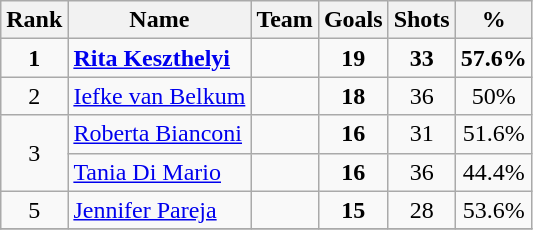<table class="wikitable" style="text-align: center;">
<tr>
<th>Rank</th>
<th>Name</th>
<th>Team</th>
<th>Goals</th>
<th>Shots</th>
<th>%</th>
</tr>
<tr>
<td><strong>1</strong></td>
<td align="left"><strong><a href='#'>Rita Keszthelyi</a></strong></td>
<td align="left"><strong></strong></td>
<td><strong>19</strong></td>
<td><strong>33</strong></td>
<td><strong>57.6%</strong></td>
</tr>
<tr>
<td>2</td>
<td align="left"><a href='#'>Iefke van Belkum</a></td>
<td align="left"></td>
<td><strong>18</strong></td>
<td>36</td>
<td>50%</td>
</tr>
<tr>
<td rowspan= 2>3</td>
<td align="left"><a href='#'>Roberta Bianconi</a></td>
<td align="left"></td>
<td><strong>16</strong></td>
<td>31</td>
<td>51.6%</td>
</tr>
<tr>
<td align="left"><a href='#'>Tania Di Mario</a></td>
<td align="left"></td>
<td><strong>16</strong></td>
<td>36</td>
<td>44.4%</td>
</tr>
<tr>
<td>5</td>
<td align="left"><a href='#'>Jennifer Pareja</a></td>
<td align="left"></td>
<td><strong>15</strong></td>
<td>28</td>
<td>53.6%</td>
</tr>
<tr>
</tr>
</table>
